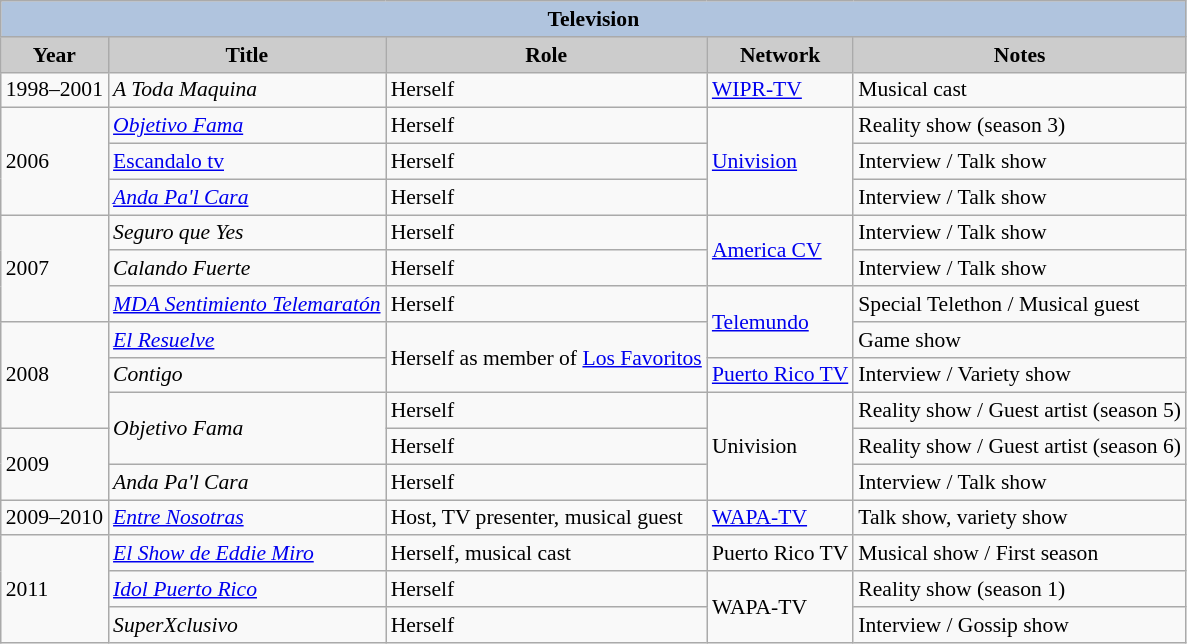<table class="wikitable" style="font-size:90%">
<tr>
<th colspan=5 style="background:#B0C4DE;">Television</th>
</tr>
<tr>
<th style="background:#ccc;">Year</th>
<th style="background:#ccc;">Title</th>
<th style="background:#ccc;">Role</th>
<th style="background:#ccc;">Network</th>
<th style="background:#ccc;">Notes</th>
</tr>
<tr>
<td>1998–2001</td>
<td><em>A Toda Maquina</em></td>
<td>Herself</td>
<td><a href='#'>WIPR-TV</a></td>
<td>Musical cast</td>
</tr>
<tr>
<td rowspan=3>2006</td>
<td><em><a href='#'>Objetivo Fama</a></em></td>
<td>Herself</td>
<td rowspan=3><a href='#'>Univision</a></td>
<td>Reality show (season 3)</td>
</tr>
<tr>
<td><a href='#'>Escandalo tv</a></td>
<td>Herself</td>
<td>Interview / Talk show</td>
</tr>
<tr>
<td><em><a href='#'>Anda Pa'l Cara</a></em></td>
<td>Herself</td>
<td>Interview / Talk show</td>
</tr>
<tr>
<td rowspan=3>2007</td>
<td><em>Seguro que Yes</em></td>
<td>Herself</td>
<td rowspan=2><a href='#'>America CV</a></td>
<td>Interview / Talk show</td>
</tr>
<tr>
<td><em>Calando Fuerte</em></td>
<td>Herself</td>
<td>Interview / Talk show</td>
</tr>
<tr>
<td><em><a href='#'>MDA Sentimiento Telemaratón</a></em></td>
<td>Herself</td>
<td rowspan=2><a href='#'>Telemundo</a></td>
<td>Special Telethon / Musical guest</td>
</tr>
<tr>
<td rowspan=3>2008</td>
<td><em><a href='#'>El Resuelve</a></em></td>
<td rowspan=2>Herself as member of <a href='#'>Los Favoritos</a></td>
<td>Game show</td>
</tr>
<tr>
<td><em>Contigo</em></td>
<td><a href='#'>Puerto Rico TV</a></td>
<td>Interview / Variety show</td>
</tr>
<tr>
<td rowspan=2><em>Objetivo Fama</em></td>
<td>Herself</td>
<td rowspan=3>Univision</td>
<td>Reality show / Guest artist (season 5)</td>
</tr>
<tr>
<td rowspan=2>2009</td>
<td>Herself</td>
<td>Reality show / Guest artist (season 6)</td>
</tr>
<tr>
<td><em>Anda Pa'l Cara</em></td>
<td>Herself</td>
<td>Interview / Talk show</td>
</tr>
<tr>
<td>2009–2010</td>
<td><em><a href='#'>Entre Nosotras</a></em></td>
<td>Host, TV presenter, musical guest</td>
<td><a href='#'>WAPA-TV</a></td>
<td>Talk show, variety show</td>
</tr>
<tr>
<td rowspan=3>2011</td>
<td><em><a href='#'>El Show de Eddie Miro</a></em></td>
<td>Herself, musical cast</td>
<td>Puerto Rico TV</td>
<td>Musical show / First season</td>
</tr>
<tr>
<td><em><a href='#'>Idol Puerto Rico</a></em></td>
<td>Herself</td>
<td rowspan=2>WAPA-TV</td>
<td>Reality show (season 1)</td>
</tr>
<tr>
<td><em>SuperXclusivo</em></td>
<td>Herself</td>
<td>Interview / Gossip show</td>
</tr>
</table>
